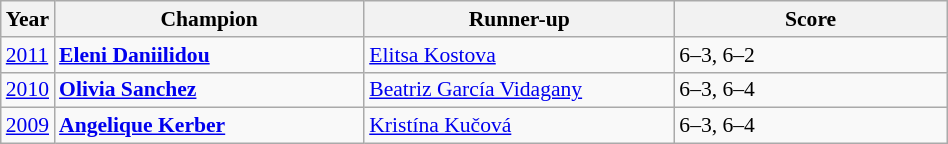<table class="wikitable" style="font-size:90%">
<tr>
<th>Year</th>
<th width="200">Champion</th>
<th width="200">Runner-up</th>
<th width="175">Score</th>
</tr>
<tr>
<td><a href='#'>2011</a></td>
<td> <strong><a href='#'>Eleni Daniilidou</a></strong></td>
<td> <a href='#'>Elitsa Kostova</a></td>
<td>6–3, 6–2</td>
</tr>
<tr>
<td><a href='#'>2010</a></td>
<td> <strong><a href='#'>Olivia Sanchez</a></strong></td>
<td> <a href='#'>Beatriz García Vidagany</a></td>
<td>6–3, 6–4</td>
</tr>
<tr>
<td><a href='#'>2009</a></td>
<td> <strong><a href='#'>Angelique Kerber</a></strong></td>
<td> <a href='#'>Kristína Kučová</a></td>
<td>6–3, 6–4</td>
</tr>
</table>
